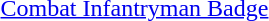<table>
<tr>
<td></td>
<td><a href='#'>Combat Infantryman Badge</a></td>
</tr>
</table>
